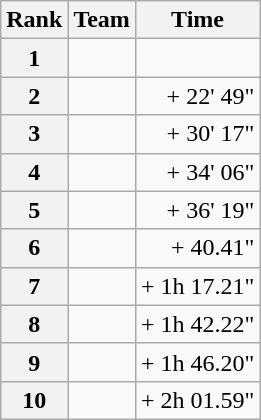<table class="wikitable">
<tr>
<th scope="col">Rank</th>
<th scope="col">Team</th>
<th scope="col">Time</th>
</tr>
<tr>
<th scope="row">1</th>
<td></td>
<td style="text-align:right;"></td>
</tr>
<tr>
<th scope="row">2</th>
<td></td>
<td style="text-align:right;">+ 22' 49"</td>
</tr>
<tr>
<th scope="row">3</th>
<td></td>
<td style="text-align:right;">+ 30' 17"</td>
</tr>
<tr>
<th scope="row">4</th>
<td></td>
<td style="text-align:right;">+ 34' 06"</td>
</tr>
<tr>
<th scope="row">5</th>
<td></td>
<td style="text-align:right;">+ 36' 19"</td>
</tr>
<tr>
<th scope="row">6</th>
<td></td>
<td style="text-align:right;">+ 40.41"</td>
</tr>
<tr>
<th scope="row">7</th>
<td></td>
<td style="text-align:right;">+ 1h 17.21"</td>
</tr>
<tr>
<th scope="row">8</th>
<td></td>
<td style="text-align:right;">+ 1h 42.22"</td>
</tr>
<tr>
<th scope="row">9</th>
<td></td>
<td style="text-align:right;">+ 1h 46.20"</td>
</tr>
<tr>
<th scope="row">10</th>
<td></td>
<td style="text-align:right;">+ 2h 01.59"</td>
</tr>
</table>
